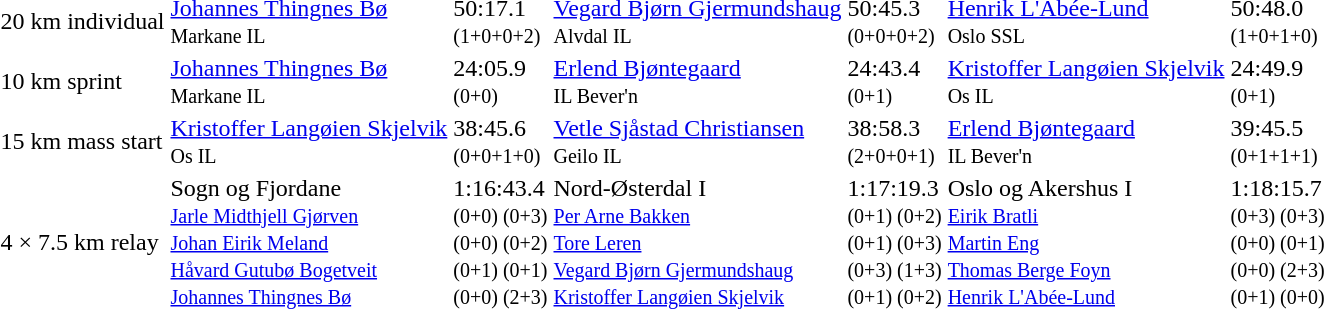<table>
<tr>
<td>20 km individual<br><em></em></td>
<td><a href='#'>Johannes Thingnes Bø</a><br><small>Markane IL</small></td>
<td>50:17.1<br><small>(1+0+0+2)</small></td>
<td><a href='#'>Vegard Bjørn Gjermundshaug</a><br><small>Alvdal IL</small></td>
<td>50:45.3<br><small>(0+0+0+2)</small></td>
<td><a href='#'>Henrik L'Abée-Lund</a><br><small>Oslo SSL</small></td>
<td>50:48.0<br><small>(1+0+1+0)</small></td>
</tr>
<tr>
<td>10 km sprint<br><em></em></td>
<td><a href='#'>Johannes Thingnes Bø</a><br><small>Markane IL</small></td>
<td>24:05.9<br><small>(0+0)</small></td>
<td><a href='#'>Erlend Bjøntegaard</a><br><small>IL Bever'n</small></td>
<td>24:43.4<br><small>(0+1)</small></td>
<td><a href='#'>Kristoffer Langøien Skjelvik</a><br><small>Os IL</small></td>
<td>24:49.9<br><small>(0+1)</small></td>
</tr>
<tr>
<td>15 km mass start<br><em></em></td>
<td><a href='#'>Kristoffer Langøien Skjelvik</a><br><small>Os IL</small></td>
<td>38:45.6<br><small>(0+0+1+0)</small></td>
<td><a href='#'>Vetle Sjåstad Christiansen</a><br><small>Geilo IL</small></td>
<td>38:58.3<br><small>(2+0+0+1)</small></td>
<td><a href='#'>Erlend Bjøntegaard</a><br><small>IL Bever'n</small></td>
<td>39:45.5<br><small>(0+1+1+1)</small></td>
</tr>
<tr>
<td>4 × 7.5 km relay<br><em></em></td>
<td>Sogn og Fjordane<br><small><a href='#'>Jarle Midthjell Gjørven</a><br><a href='#'>Johan Eirik Meland</a><br><a href='#'>Håvard Gutubø Bogetveit</a><br><a href='#'>Johannes Thingnes Bø</a></small></td>
<td>1:16:43.4<br><small>(0+0) (0+3)<br>(0+0) (0+2)<br>(0+1) (0+1)<br>(0+0) (2+3)</small></td>
<td>Nord-Østerdal I<br><small><a href='#'>Per Arne Bakken</a><br><a href='#'>Tore Leren</a><br><a href='#'>Vegard Bjørn Gjermundshaug</a><br><a href='#'>Kristoffer Langøien Skjelvik</a></small></td>
<td>1:17:19.3<br><small>(0+1) (0+2)<br>(0+1) (0+3)<br>(0+3) (1+3)<br>(0+1) (0+2)</small></td>
<td>Oslo og Akershus I<br><small><a href='#'>Eirik Bratli</a><br><a href='#'>Martin Eng</a><br><a href='#'>Thomas Berge Foyn</a><br><a href='#'>Henrik L'Abée-Lund</a></small></td>
<td>1:18:15.7<br><small>(0+3) (0+3)<br>(0+0) (0+1)<br>(0+0) (2+3)<br>(0+1) (0+0)</small></td>
</tr>
</table>
